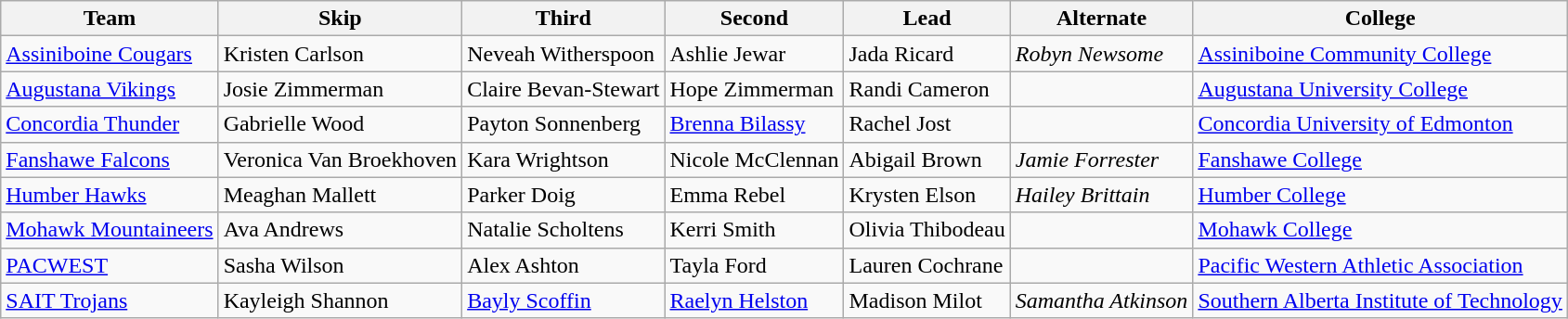<table class="wikitable">
<tr>
<th scope="col">Team</th>
<th scope="col">Skip</th>
<th scope="col">Third</th>
<th scope="col">Second</th>
<th scope="col">Lead</th>
<th scope="col">Alternate</th>
<th scope="col">College</th>
</tr>
<tr>
<td><a href='#'>Assiniboine Cougars</a></td>
<td>Kristen Carlson</td>
<td>Neveah Witherspoon</td>
<td>Ashlie Jewar</td>
<td>Jada Ricard</td>
<td><em>Robyn Newsome</em></td>
<td> <a href='#'>Assiniboine Community College</a></td>
</tr>
<tr>
<td><a href='#'>Augustana Vikings</a></td>
<td>Josie Zimmerman</td>
<td>Claire Bevan-Stewart</td>
<td>Hope Zimmerman</td>
<td>Randi Cameron</td>
<td></td>
<td> <a href='#'>Augustana University College</a></td>
</tr>
<tr>
<td><a href='#'>Concordia Thunder</a></td>
<td>Gabrielle Wood</td>
<td>Payton Sonnenberg</td>
<td><a href='#'>Brenna Bilassy</a></td>
<td>Rachel Jost</td>
<td></td>
<td> <a href='#'>Concordia University of Edmonton</a></td>
</tr>
<tr>
<td><a href='#'>Fanshawe Falcons</a></td>
<td>Veronica Van Broekhoven</td>
<td>Kara Wrightson</td>
<td>Nicole McClennan</td>
<td>Abigail Brown</td>
<td><em>Jamie Forrester</em></td>
<td> <a href='#'>Fanshawe College</a></td>
</tr>
<tr>
<td><a href='#'>Humber Hawks</a></td>
<td>Meaghan Mallett</td>
<td>Parker Doig</td>
<td>Emma Rebel</td>
<td>Krysten Elson</td>
<td><em>Hailey Brittain</em></td>
<td> <a href='#'>Humber College</a></td>
</tr>
<tr>
<td><a href='#'>Mohawk Mountaineers</a></td>
<td>Ava Andrews</td>
<td>Natalie Scholtens</td>
<td>Kerri Smith</td>
<td>Olivia Thibodeau</td>
<td></td>
<td> <a href='#'>Mohawk College</a></td>
</tr>
<tr>
<td><a href='#'>PACWEST</a></td>
<td>Sasha Wilson</td>
<td>Alex Ashton</td>
<td>Tayla Ford</td>
<td>Lauren Cochrane</td>
<td></td>
<td> <a href='#'>Pacific Western Athletic Association</a></td>
</tr>
<tr>
<td><a href='#'>SAIT Trojans</a></td>
<td>Kayleigh Shannon</td>
<td><a href='#'>Bayly Scoffin</a></td>
<td><a href='#'>Raelyn Helston</a></td>
<td>Madison Milot</td>
<td><em>Samantha Atkinson</em></td>
<td> <a href='#'>Southern Alberta Institute of Technology</a></td>
</tr>
</table>
